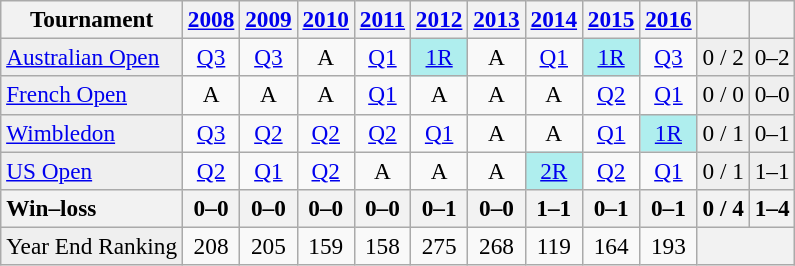<table class=wikitable style=text-align:center;font-size:97%>
<tr>
<th>Tournament</th>
<th><a href='#'>2008</a></th>
<th><a href='#'>2009</a></th>
<th><a href='#'>2010</a></th>
<th><a href='#'>2011</a></th>
<th><a href='#'>2012</a></th>
<th><a href='#'>2013</a></th>
<th><a href='#'>2014</a></th>
<th><a href='#'>2015</a></th>
<th><a href='#'>2016</a></th>
<th></th>
<th></th>
</tr>
<tr>
<td bgcolor=#EFEFEF align=left><a href='#'>Australian Open</a></td>
<td><a href='#'>Q3</a></td>
<td><a href='#'>Q3</a></td>
<td>A</td>
<td><a href='#'>Q1</a></td>
<td bgcolor=#afeeee><a href='#'>1R</a></td>
<td>A</td>
<td><a href='#'>Q1</a></td>
<td bgcolor=#afeeee><a href='#'>1R</a></td>
<td><a href='#'>Q3</a></td>
<td bgcolor=#EFEFEF>0 / 2</td>
<td bgcolor=#EFEFEF>0–2</td>
</tr>
<tr>
<td bgcolor=#EFEFEF align=left><a href='#'>French Open</a></td>
<td>A</td>
<td>A</td>
<td>A</td>
<td><a href='#'>Q1</a></td>
<td>A</td>
<td>A</td>
<td>A</td>
<td><a href='#'>Q2</a></td>
<td><a href='#'>Q1</a></td>
<td bgcolor=#EFEFEF>0 / 0</td>
<td bgcolor=#EFEFEF>0–0</td>
</tr>
<tr>
<td bgcolor=#EFEFEF align=left><a href='#'>Wimbledon</a></td>
<td><a href='#'>Q3</a></td>
<td><a href='#'>Q2</a></td>
<td><a href='#'>Q2</a></td>
<td><a href='#'>Q2</a></td>
<td><a href='#'>Q1</a></td>
<td>A</td>
<td>A</td>
<td><a href='#'>Q1</a></td>
<td bgcolor=#afeeee><a href='#'>1R</a></td>
<td bgcolor=#EFEFEF>0 / 1</td>
<td bgcolor=#EFEFEF>0–1</td>
</tr>
<tr>
<td bgcolor=#EFEFEF align=left><a href='#'>US Open</a></td>
<td><a href='#'>Q2</a></td>
<td><a href='#'>Q1</a></td>
<td><a href='#'>Q2</a></td>
<td>A</td>
<td>A</td>
<td>A</td>
<td bgcolor=#afeeee><a href='#'>2R</a></td>
<td><a href='#'>Q2</a></td>
<td><a href='#'>Q1</a></td>
<td bgcolor=#EFEFEF>0 / 1</td>
<td bgcolor=#EFEFEF>1–1</td>
</tr>
<tr>
<th style=text-align:left>Win–loss</th>
<th>0–0</th>
<th>0–0</th>
<th>0–0</th>
<th>0–0</th>
<th>0–1</th>
<th>0–0</th>
<th>1–1</th>
<th>0–1</th>
<th>0–1</th>
<th>0 / 4</th>
<th>1–4</th>
</tr>
<tr>
<td bgcolor=#EFEFEF align=left>Year End Ranking</td>
<td>208</td>
<td>205</td>
<td>159</td>
<td>158</td>
<td>275</td>
<td>268</td>
<td>119</td>
<td>164</td>
<td>193</td>
<th colspan=2></th>
</tr>
</table>
